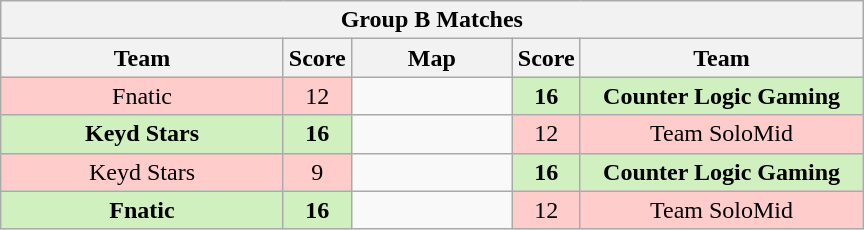<table class="wikitable" style="text-align: center;">
<tr>
<th colspan=5>Group B Matches</th>
</tr>
<tr>
<th width="181px">Team</th>
<th width="20px">Score</th>
<th width="100px">Map</th>
<th width="20px">Score</th>
<th width="181px">Team</th>
</tr>
<tr>
<td style="background: #FFCCCC;">Fnatic</td>
<td style="background: #FFCCCC;">12</td>
<td></td>
<td style="background: #D0F0C0;"><strong>16</strong></td>
<td style="background: #D0F0C0;"><strong>Counter Logic Gaming</strong></td>
</tr>
<tr>
<td style="background: #D0F0C0;"><strong>Keyd Stars</strong></td>
<td style="background: #D0F0C0;"><strong>16</strong></td>
<td></td>
<td style="background: #FFCCCC;">12</td>
<td style="background: #FFCCCC;">Team SoloMid</td>
</tr>
<tr>
<td style="background: #FFCCCC;">Keyd Stars</td>
<td style="background: #FFCCCC;">9</td>
<td></td>
<td style="background: #D0F0C0;"><strong>16</strong></td>
<td style="background: #D0F0C0;"><strong>Counter Logic Gaming</strong></td>
</tr>
<tr>
<td style="background: #D0F0C0;"><strong>Fnatic</strong></td>
<td style="background: #D0F0C0;"><strong>16</strong></td>
<td></td>
<td style="background: #FFCCCC;">12</td>
<td style="background: #FFCCCC;">Team SoloMid</td>
</tr>
</table>
